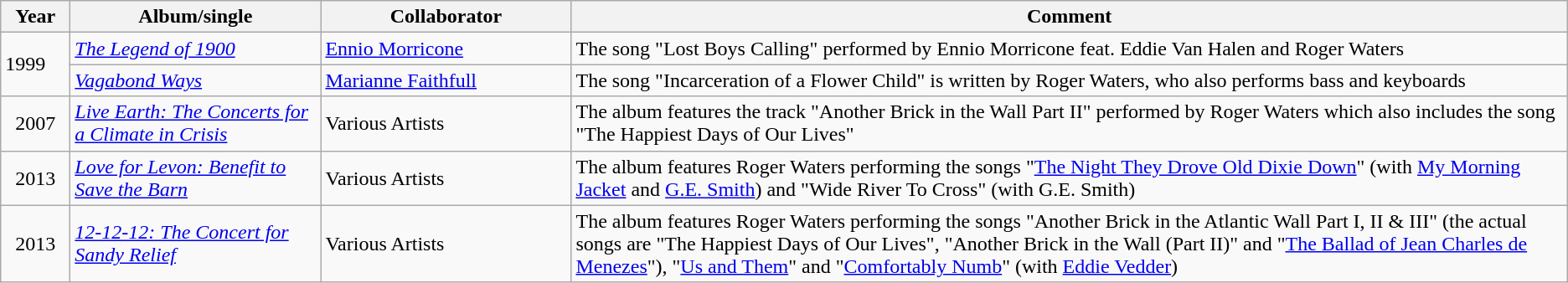<table class="wikitable sortable">
<tr>
<th style="width:3em">Year</th>
<th style="width:12em">Album/single</th>
<th style="width:12em">Collaborator</th>
<th class="unsortable">Comment</th>
</tr>
<tr>
<td rowspan="2">1999</td>
<td><em><a href='#'>The Legend of 1900</a></em></td>
<td><a href='#'>Ennio Morricone</a></td>
<td>The song "Lost Boys Calling" performed by Ennio Morricone feat. Eddie Van Halen and Roger Waters</td>
</tr>
<tr>
<td><em><a href='#'>Vagabond Ways</a></em></td>
<td><a href='#'>Marianne Faithfull</a></td>
<td>The song "Incarceration of a Flower Child" is written by Roger Waters, who also performs bass and keyboards</td>
</tr>
<tr>
<td align="center">2007</td>
<td><em><a href='#'>Live Earth: The Concerts for a Climate in Crisis</a></em></td>
<td>Various Artists</td>
<td>The album features the track "Another Brick in the Wall Part II" performed by Roger Waters which also includes the song "The Happiest Days of Our Lives"</td>
</tr>
<tr>
<td align="center">2013</td>
<td><em><a href='#'>Love for Levon: Benefit to Save the Barn</a></em></td>
<td>Various Artists</td>
<td>The album features Roger Waters performing the songs "<a href='#'>The Night They Drove Old Dixie Down</a>" (with <a href='#'>My Morning Jacket</a> and <a href='#'>G.E. Smith</a>) and "Wide River To Cross" (with G.E. Smith)</td>
</tr>
<tr>
<td align="center">2013</td>
<td><em><a href='#'>12-12-12: The Concert for Sandy Relief</a></em></td>
<td>Various Artists</td>
<td>The album features Roger Waters performing the songs "Another Brick in the Atlantic Wall Part I, II & III" (the actual songs are "The Happiest Days of Our Lives", "Another Brick in the Wall (Part II)" and "<a href='#'>The Ballad of Jean Charles de Menezes</a>"), "<a href='#'>Us and Them</a>" and "<a href='#'>Comfortably Numb</a>" (with <a href='#'>Eddie Vedder</a>)</td>
</tr>
</table>
